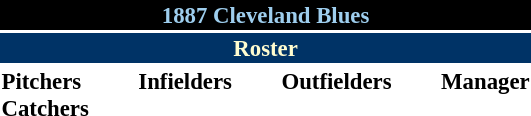<table class="toccolours" style="font-size: 95%;">
<tr>
<th colspan="10" style="background-color: black; color: #9ECEEE; text-align: center;">1887 Cleveland Blues</th>
</tr>
<tr>
<td colspan="10" style="background-color: #003366; color: #FFFDD0; text-align: center;"><strong>Roster</strong></td>
</tr>
<tr>
<td valign="top"><strong>Pitchers</strong><br>





<strong>Catchers</strong>


</td>
<td width="25px"></td>
<td valign="top"><strong>Infielders</strong><br>








</td>
<td width="25px"></td>
<td valign="top"><strong>Outfielders</strong><br>




</td>
<td width="25px"></td>
<td valign="top"><strong>Manager</strong><br></td>
</tr>
</table>
